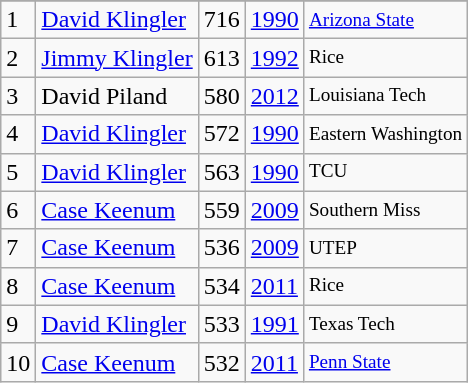<table class="wikitable">
<tr>
</tr>
<tr>
<td>1</td>
<td><a href='#'>David Klingler</a></td>
<td>716</td>
<td><a href='#'>1990</a></td>
<td style="font-size:80%;"><a href='#'>Arizona State</a></td>
</tr>
<tr>
<td>2</td>
<td><a href='#'>Jimmy Klingler</a></td>
<td>613</td>
<td><a href='#'>1992</a></td>
<td style="font-size:80%;">Rice</td>
</tr>
<tr>
<td>3</td>
<td>David Piland</td>
<td>580</td>
<td><a href='#'>2012</a></td>
<td style="font-size:80%;">Louisiana Tech</td>
</tr>
<tr>
<td>4</td>
<td><a href='#'>David Klingler</a></td>
<td>572</td>
<td><a href='#'>1990</a></td>
<td style="font-size:80%;">Eastern Washington</td>
</tr>
<tr>
<td>5</td>
<td><a href='#'>David Klingler</a></td>
<td>563</td>
<td><a href='#'>1990</a></td>
<td style="font-size:80%;">TCU</td>
</tr>
<tr>
<td>6</td>
<td><a href='#'>Case Keenum</a></td>
<td>559</td>
<td><a href='#'>2009</a></td>
<td style="font-size:80%;">Southern Miss</td>
</tr>
<tr>
<td>7</td>
<td><a href='#'>Case Keenum</a></td>
<td>536</td>
<td><a href='#'>2009</a></td>
<td style="font-size:80%;">UTEP</td>
</tr>
<tr>
<td>8</td>
<td><a href='#'>Case Keenum</a></td>
<td>534</td>
<td><a href='#'>2011</a></td>
<td style="font-size:80%;">Rice</td>
</tr>
<tr>
<td>9</td>
<td><a href='#'>David Klingler</a></td>
<td>533</td>
<td><a href='#'>1991</a></td>
<td style="font-size:80%;">Texas Tech</td>
</tr>
<tr>
<td>10</td>
<td><a href='#'>Case Keenum</a></td>
<td>532</td>
<td><a href='#'>2011</a></td>
<td style="font-size:80%;"><a href='#'>Penn State</a></td>
</tr>
</table>
